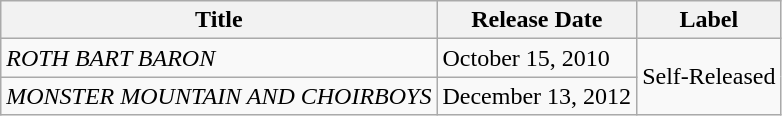<table class="wikitable">
<tr>
<th>Title</th>
<th>Release Date</th>
<th>Label</th>
</tr>
<tr>
<td><em>ROTH BART BARON</em></td>
<td>October 15, 2010</td>
<td rowspan="2">Self-Released</td>
</tr>
<tr>
<td><em>MONSTER MOUNTAIN AND CHOIRBOYS</em></td>
<td>December 13, 2012</td>
</tr>
</table>
